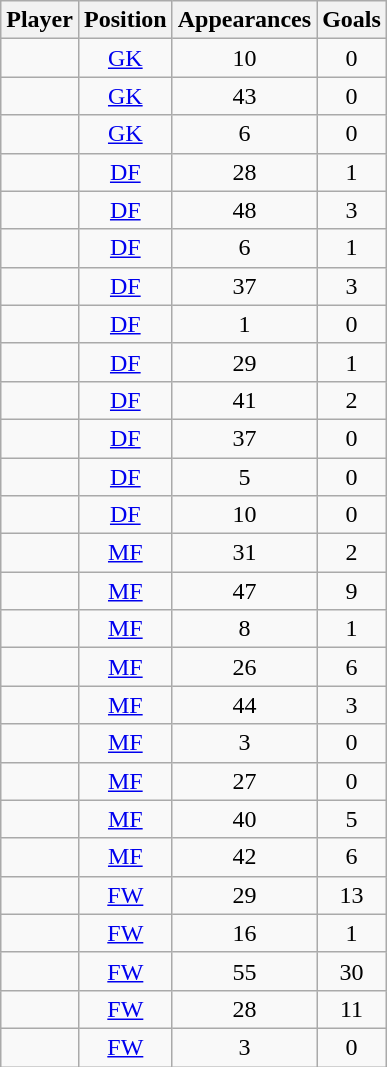<table class="wikitable sortable" style="text-align: center;">
<tr>
<th>Player</th>
<th>Position</th>
<th>Appearances</th>
<th>Goals</th>
</tr>
<tr>
<td align="left"> </td>
<td><a href='#'>GK</a></td>
<td>10</td>
<td>0</td>
</tr>
<tr>
<td align="left"> </td>
<td><a href='#'>GK</a></td>
<td>43</td>
<td>0</td>
</tr>
<tr>
<td align="left"> </td>
<td><a href='#'>GK</a></td>
<td>6</td>
<td>0</td>
</tr>
<tr>
<td align="left"> </td>
<td><a href='#'>DF</a></td>
<td>28</td>
<td>1</td>
</tr>
<tr>
<td align="left"> </td>
<td><a href='#'>DF</a></td>
<td>48</td>
<td>3</td>
</tr>
<tr>
<td align="left"> </td>
<td><a href='#'>DF</a></td>
<td>6</td>
<td>1</td>
</tr>
<tr>
<td align="left"> </td>
<td><a href='#'>DF</a></td>
<td>37</td>
<td>3</td>
</tr>
<tr>
<td align="left"> </td>
<td><a href='#'>DF</a></td>
<td>1</td>
<td>0</td>
</tr>
<tr>
<td align="left"> </td>
<td><a href='#'>DF</a></td>
<td>29</td>
<td>1</td>
</tr>
<tr>
<td align="left"> </td>
<td><a href='#'>DF</a></td>
<td>41</td>
<td>2</td>
</tr>
<tr>
<td align="left"> </td>
<td><a href='#'>DF</a></td>
<td>37</td>
<td>0</td>
</tr>
<tr>
<td align="left"> </td>
<td><a href='#'>DF</a></td>
<td>5</td>
<td>0</td>
</tr>
<tr>
<td align="left"> </td>
<td><a href='#'>DF</a></td>
<td>10</td>
<td>0</td>
</tr>
<tr>
<td align="left"> </td>
<td><a href='#'>MF</a></td>
<td>31</td>
<td>2</td>
</tr>
<tr>
<td align="left"> </td>
<td><a href='#'>MF</a></td>
<td>47</td>
<td>9</td>
</tr>
<tr>
<td align="left"> </td>
<td><a href='#'>MF</a></td>
<td>8</td>
<td>1</td>
</tr>
<tr>
<td align="left"> </td>
<td><a href='#'>MF</a></td>
<td>26</td>
<td>6</td>
</tr>
<tr>
<td align="left"> </td>
<td><a href='#'>MF</a></td>
<td>44</td>
<td>3</td>
</tr>
<tr>
<td align="left"> </td>
<td><a href='#'>MF</a></td>
<td>3</td>
<td>0</td>
</tr>
<tr>
<td align="left"> </td>
<td><a href='#'>MF</a></td>
<td>27</td>
<td>0</td>
</tr>
<tr>
<td align="left"> </td>
<td><a href='#'>MF</a></td>
<td>40</td>
<td>5</td>
</tr>
<tr>
<td align="left"> </td>
<td><a href='#'>MF</a></td>
<td>42</td>
<td>6</td>
</tr>
<tr>
<td align="left"> </td>
<td><a href='#'>FW</a></td>
<td>29</td>
<td>13</td>
</tr>
<tr>
<td align="left"> </td>
<td><a href='#'>FW</a></td>
<td>16</td>
<td>1</td>
</tr>
<tr>
<td align="left"> </td>
<td><a href='#'>FW</a></td>
<td>55</td>
<td>30</td>
</tr>
<tr>
<td align="left"> </td>
<td><a href='#'>FW</a></td>
<td>28</td>
<td>11</td>
</tr>
<tr>
<td align="left"> </td>
<td><a href='#'>FW</a></td>
<td>3</td>
<td>0</td>
</tr>
</table>
